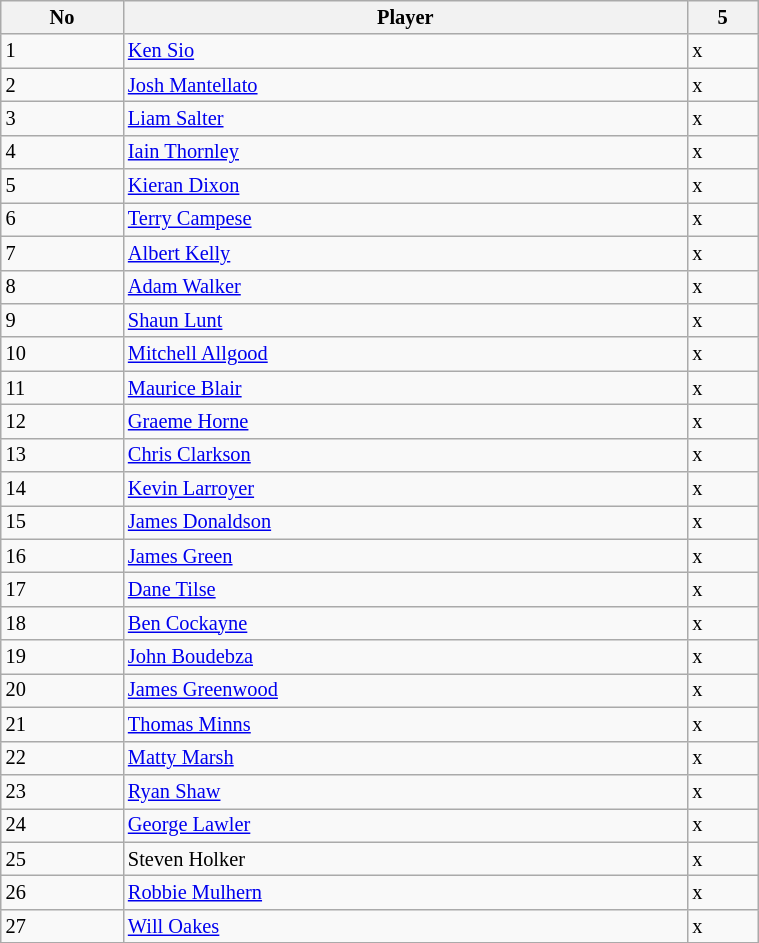<table class="wikitable" style="font-size:85%;" width="40%">
<tr>
<th>No</th>
<th>Player</th>
<th>5</th>
</tr>
<tr>
<td>1</td>
<td><a href='#'>Ken Sio</a></td>
<td>x</td>
</tr>
<tr>
<td>2</td>
<td><a href='#'>Josh Mantellato</a></td>
<td>x</td>
</tr>
<tr>
<td>3</td>
<td><a href='#'>Liam Salter</a></td>
<td>x</td>
</tr>
<tr>
<td>4</td>
<td><a href='#'>Iain Thornley</a></td>
<td>x</td>
</tr>
<tr>
<td>5</td>
<td><a href='#'>Kieran Dixon</a></td>
<td>x</td>
</tr>
<tr>
<td>6</td>
<td><a href='#'>Terry Campese</a></td>
<td>x</td>
</tr>
<tr>
<td>7</td>
<td><a href='#'>Albert Kelly</a></td>
<td>x</td>
</tr>
<tr>
<td>8</td>
<td><a href='#'>Adam Walker</a></td>
<td>x</td>
</tr>
<tr>
<td>9</td>
<td><a href='#'>Shaun Lunt</a></td>
<td>x</td>
</tr>
<tr>
<td>10</td>
<td><a href='#'>Mitchell Allgood</a></td>
<td>x</td>
</tr>
<tr>
<td>11</td>
<td><a href='#'>Maurice Blair</a></td>
<td>x</td>
</tr>
<tr>
<td>12</td>
<td><a href='#'>Graeme Horne</a></td>
<td>x</td>
</tr>
<tr>
<td>13</td>
<td><a href='#'>Chris Clarkson</a></td>
<td>x</td>
</tr>
<tr>
<td>14</td>
<td><a href='#'>Kevin Larroyer</a></td>
<td>x</td>
</tr>
<tr>
<td>15</td>
<td><a href='#'>James Donaldson</a></td>
<td>x</td>
</tr>
<tr>
<td>16</td>
<td><a href='#'>James Green</a></td>
<td>x</td>
</tr>
<tr>
<td>17</td>
<td><a href='#'>Dane Tilse</a></td>
<td>x</td>
</tr>
<tr>
<td>18</td>
<td><a href='#'>Ben Cockayne</a></td>
<td>x</td>
</tr>
<tr>
<td>19</td>
<td><a href='#'>John Boudebza</a></td>
<td>x</td>
</tr>
<tr>
<td>20</td>
<td><a href='#'>James Greenwood</a></td>
<td>x</td>
</tr>
<tr>
<td>21</td>
<td><a href='#'>Thomas Minns</a></td>
<td>x</td>
</tr>
<tr>
<td>22</td>
<td><a href='#'>Matty Marsh</a></td>
<td>x</td>
</tr>
<tr>
<td>23</td>
<td><a href='#'>Ryan Shaw</a></td>
<td>x</td>
</tr>
<tr>
<td>24</td>
<td><a href='#'>George Lawler</a></td>
<td>x</td>
</tr>
<tr>
<td>25</td>
<td>Steven Holker</td>
<td>x</td>
</tr>
<tr>
<td>26</td>
<td><a href='#'>Robbie Mulhern</a></td>
<td>x</td>
</tr>
<tr>
<td>27</td>
<td><a href='#'>Will Oakes</a></td>
<td>x</td>
</tr>
<tr>
</tr>
</table>
